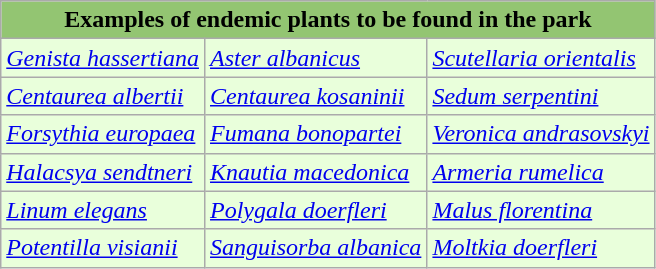<table class="wikitable">
<tr>
<th colspan="3" style="background: #93C572;">Examples of endemic plants to be found in the park</th>
</tr>
<tr style="background: #E9FFDB;" |>
<td><em><a href='#'>Genista hassertiana</a></em></td>
<td><em><a href='#'>Aster albanicus</a></em></td>
<td><em><a href='#'>Scutellaria orientalis</a></em></td>
</tr>
<tr style="background: #E9FFDB;" |>
<td><em><a href='#'>Centaurea albertii</a></em></td>
<td><em><a href='#'>Centaurea kosaninii</a></em></td>
<td><em><a href='#'>Sedum serpentini</a></em></td>
</tr>
<tr style="background: #E9FFDB;" |>
<td><em><a href='#'>Forsythia europaea</a></em></td>
<td><em><a href='#'>Fumana bonopartei</a></em></td>
<td><em><a href='#'>Veronica andrasovskyi</a></em></td>
</tr>
<tr style="background: #E9FFDB;" |>
<td><em><a href='#'>Halacsya sendtneri</a></em></td>
<td><em><a href='#'>Knautia macedonica</a></em></td>
<td><em><a href='#'>Armeria rumelica</a></em></td>
</tr>
<tr style="background: #E9FFDB;" |>
<td><em><a href='#'>Linum elegans</a></em></td>
<td><em><a href='#'>Polygala doerfleri</a></em></td>
<td><em><a href='#'>Malus florentina</a></em></td>
</tr>
<tr style="background: #E9FFDB;" |>
<td><em><a href='#'>Potentilla visianii</a></em></td>
<td><em><a href='#'>Sanguisorba albanica</a></em></td>
<td><em><a href='#'>Moltkia doerfleri</a></em></td>
</tr>
</table>
